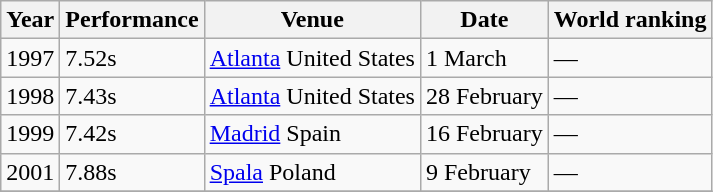<table class="wikitable">
<tr>
<th>Year</th>
<th>Performance</th>
<th>Venue</th>
<th>Date</th>
<th>World ranking</th>
</tr>
<tr>
<td>1997</td>
<td>7.52s</td>
<td><a href='#'>Atlanta</a> United States</td>
<td>1 March</td>
<td>—</td>
</tr>
<tr>
<td>1998</td>
<td>7.43s</td>
<td><a href='#'>Atlanta</a> United States</td>
<td>28 February</td>
<td>—</td>
</tr>
<tr>
<td>1999</td>
<td>7.42s</td>
<td><a href='#'>Madrid</a> Spain</td>
<td>16 February</td>
<td>—</td>
</tr>
<tr>
<td>2001</td>
<td>7.88s</td>
<td><a href='#'>Spala</a> Poland</td>
<td>9 February</td>
<td>—</td>
</tr>
<tr>
</tr>
</table>
